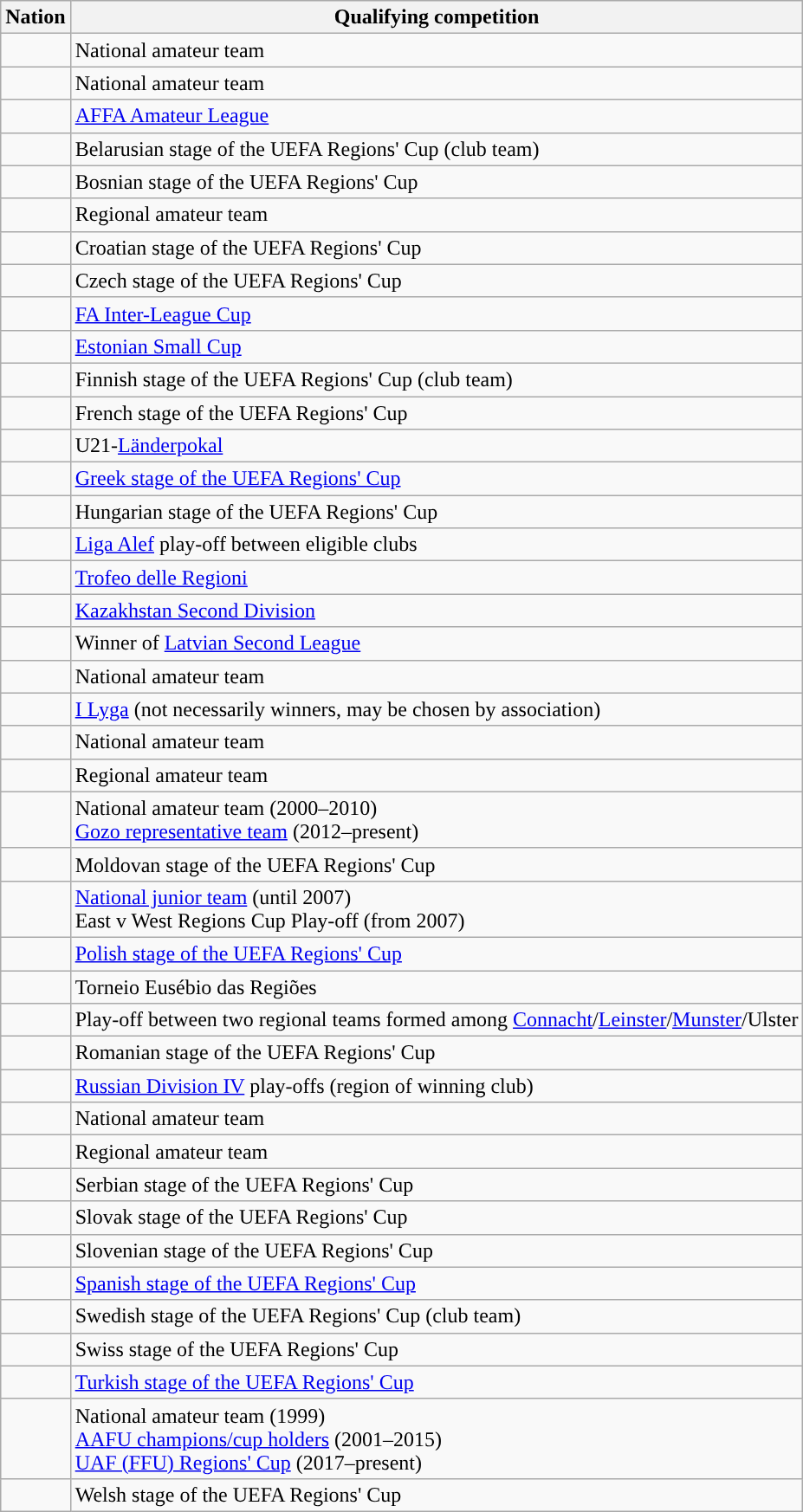<table class="wikitable" border="1" table style="border:1px black;">
<tr>
<th>Nation</th>
<th>Qualifying competition</th>
</tr>
<tr>
<td></td>
<td>National amateur team</td>
</tr>
<tr>
<td></td>
<td>National amateur team</td>
</tr>
<tr>
<td></td>
<td><a href='#'>AFFA Amateur League</a></td>
</tr>
<tr>
<td></td>
<td>Belarusian stage of the UEFA Regions' Cup (club team)</td>
</tr>
<tr>
<td></td>
<td>Bosnian stage of the UEFA Regions' Cup</td>
</tr>
<tr>
<td></td>
<td>Regional amateur team</td>
</tr>
<tr>
<td></td>
<td>Croatian stage of the UEFA Regions' Cup</td>
</tr>
<tr>
<td></td>
<td>Czech stage of the UEFA Regions' Cup</td>
</tr>
<tr>
<td></td>
<td><a href='#'>FA Inter-League Cup</a></td>
</tr>
<tr>
<td></td>
<td><a href='#'>Estonian Small Cup</a></td>
</tr>
<tr>
<td></td>
<td>Finnish stage of the UEFA Regions' Cup (club team)</td>
</tr>
<tr>
<td></td>
<td>French stage of the UEFA Regions' Cup</td>
</tr>
<tr>
<td></td>
<td>U21-<a href='#'>Länderpokal</a></td>
</tr>
<tr>
<td></td>
<td><a href='#'>Greek stage of the UEFA Regions' Cup</a></td>
</tr>
<tr>
<td></td>
<td>Hungarian stage of the UEFA Regions' Cup</td>
</tr>
<tr>
<td></td>
<td><a href='#'>Liga Alef</a> play-off between eligible clubs</td>
</tr>
<tr>
<td></td>
<td><a href='#'>Trofeo delle Regioni</a></td>
</tr>
<tr>
<td></td>
<td><a href='#'>Kazakhstan Second Division</a></td>
</tr>
<tr>
<td></td>
<td>Winner of <a href='#'>Latvian Second League</a></td>
</tr>
<tr>
<td></td>
<td>National amateur team</td>
</tr>
<tr>
<td></td>
<td><a href='#'>I Lyga</a> (not necessarily winners, may be chosen by association)</td>
</tr>
<tr>
<td></td>
<td>National amateur team</td>
</tr>
<tr>
<td></td>
<td>Regional amateur team</td>
</tr>
<tr>
<td></td>
<td>National amateur team (2000–2010)<br><a href='#'>Gozo representative team</a> (2012–present)</td>
</tr>
<tr>
<td></td>
<td>Moldovan stage of the UEFA Regions' Cup</td>
</tr>
<tr>
<td></td>
<td><a href='#'>National junior team</a> (until 2007)<br>East v West Regions Cup Play-off (from 2007)</td>
</tr>
<tr>
<td></td>
<td><a href='#'>Polish stage of the UEFA Regions' Cup</a></td>
</tr>
<tr>
<td></td>
<td>Torneio Eusébio das Regiões</td>
</tr>
<tr>
<td></td>
<td>Play-off between two regional teams formed among <a href='#'>Connacht</a>/<a href='#'>Leinster</a>/<a href='#'>Munster</a>/Ulster</td>
</tr>
<tr>
<td></td>
<td>Romanian stage of the UEFA Regions' Cup</td>
</tr>
<tr>
<td></td>
<td><a href='#'>Russian Division IV</a> play-offs (region of winning club)</td>
</tr>
<tr>
<td></td>
<td>National amateur team</td>
</tr>
<tr>
<td></td>
<td>Regional amateur team</td>
</tr>
<tr>
<td></td>
<td>Serbian stage of the UEFA Regions' Cup</td>
</tr>
<tr>
<td></td>
<td>Slovak stage of the UEFA Regions' Cup</td>
</tr>
<tr>
<td></td>
<td>Slovenian stage of the UEFA Regions' Cup</td>
</tr>
<tr>
<td></td>
<td><a href='#'>Spanish stage of the UEFA Regions' Cup</a></td>
</tr>
<tr>
<td></td>
<td>Swedish stage of the UEFA Regions' Cup (club team)</td>
</tr>
<tr>
<td></td>
<td>Swiss stage of the UEFA Regions' Cup</td>
</tr>
<tr>
<td></td>
<td><a href='#'>Turkish stage of the UEFA Regions' Cup</a></td>
</tr>
<tr>
<td></td>
<td>National amateur team (1999)<br><a href='#'>AAFU champions/cup holders</a> (2001–2015)<br><a href='#'>UAF (FFU) Regions' Cup</a> (2017–present)</td>
</tr>
<tr>
<td></td>
<td>Welsh stage of the UEFA Regions' Cup</td>
</tr>
</table>
